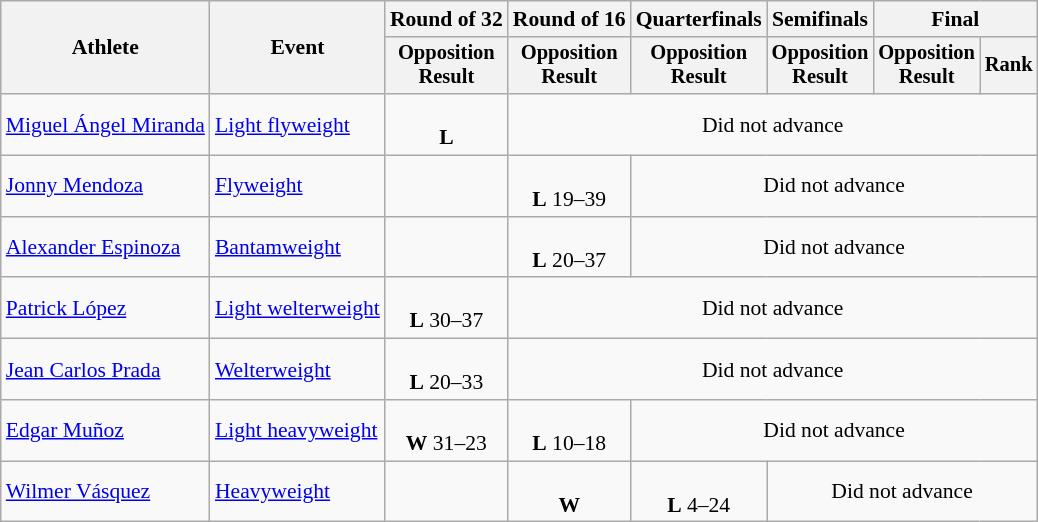<table class="wikitable" style="font-size:90%">
<tr>
<th rowspan="2">Athlete</th>
<th rowspan="2">Event</th>
<th>Round of 32</th>
<th>Round of 16</th>
<th>Quarterfinals</th>
<th>Semifinals</th>
<th colspan=2>Final</th>
</tr>
<tr style="font-size:95%">
<th>Opposition<br>Result</th>
<th>Opposition<br>Result</th>
<th>Opposition<br>Result</th>
<th>Opposition<br>Result</th>
<th>Opposition<br>Result</th>
<th>Rank</th>
</tr>
<tr align=center>
<td align=left><a href='#'>Miguel Ángel Miranda</a></td>
<td align=left><a href='#'>Light flyweight</a></td>
<td><br><strong>L</strong> </td>
<td colspan=5>Did not advance</td>
</tr>
<tr align=center>
<td align=left><a href='#'>Jonny Mendoza</a></td>
<td align=left><a href='#'>Flyweight</a></td>
<td></td>
<td><br><strong>L</strong> 19–39</td>
<td colspan=4>Did not advance</td>
</tr>
<tr align=center>
<td align=left><a href='#'>Alexander Espinoza</a></td>
<td align=left><a href='#'>Bantamweight</a></td>
<td></td>
<td><br><strong>L</strong> 20–37</td>
<td colspan=4>Did not advance</td>
</tr>
<tr align=center>
<td align=left><a href='#'>Patrick López</a></td>
<td align=left><a href='#'>Light welterweight</a></td>
<td><br><strong>L</strong> 30–37</td>
<td colspan=5>Did not advance</td>
</tr>
<tr align=center>
<td align=left><a href='#'>Jean Carlos Prada</a></td>
<td align=left><a href='#'>Welterweight</a></td>
<td><br><strong>L</strong> 20–33</td>
<td colspan=5>Did not advance</td>
</tr>
<tr align=center>
<td align=left><a href='#'>Edgar Muñoz</a></td>
<td align=left><a href='#'>Light heavyweight</a></td>
<td><br><strong>W</strong> 31–23</td>
<td><br><strong>L</strong> 10–18</td>
<td colspan=4>Did not advance</td>
</tr>
<tr align=center>
<td align=left><a href='#'>Wilmer Vásquez</a></td>
<td align=left><a href='#'>Heavyweight</a></td>
<td></td>
<td><br><strong>W</strong> </td>
<td><br><strong>L</strong> 4–24</td>
<td colspan=3>Did not advance</td>
</tr>
</table>
